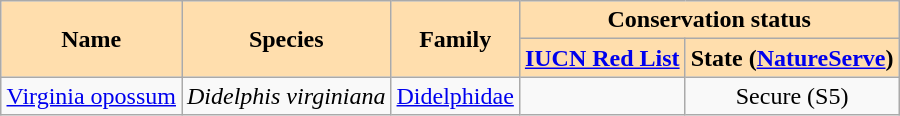<table class="wikitable" style="margin:1em auto; text-align:center;">
<tr>
<th rowspan="2" style="background:navajowhite">Name</th>
<th rowspan="2" style="background:navajowhite">Species</th>
<th rowspan="2" style="background:navajowhite">Family</th>
<th colspan="2" style="background:navajowhite">Conservation status</th>
</tr>
<tr>
<th style="background:navajowhite"><a href='#'>IUCN Red List</a></th>
<th style="background:navajowhite">State (<a href='#'>NatureServe</a>)</th>
</tr>
<tr>
<td><a href='#'>Virginia opossum</a></td>
<td><em>Didelphis virginiana</em></td>
<td><a href='#'>Didelphidae</a></td>
<td></td>
<td>Secure (S5)</td>
</tr>
</table>
